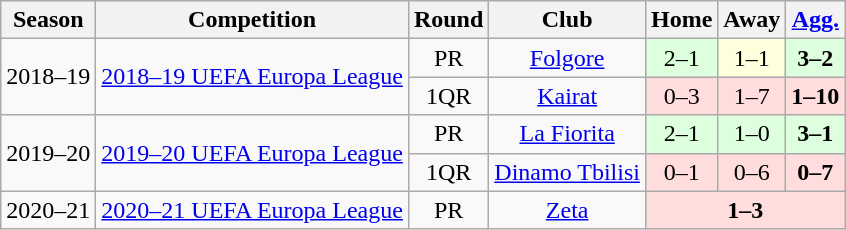<table class="wikitable" style="text-align:center">
<tr>
<th>Season</th>
<th>Competition</th>
<th>Round</th>
<th>Club</th>
<th>Home</th>
<th>Away</th>
<th><a href='#'>Agg.</a></th>
</tr>
<tr>
<td rowspan="2">2018–19</td>
<td rowspan="2"><a href='#'>2018–19 UEFA Europa League</a></td>
<td>PR</td>
<td> <a href='#'>Folgore</a></td>
<td bgcolor="#dfd">2–1</td>
<td bgcolor="#ffd">1–1</td>
<td bgcolor="#dfd"><strong>3–2</strong></td>
</tr>
<tr>
<td>1QR</td>
<td> <a href='#'>Kairat</a></td>
<td bgcolor="#fdd">0–3</td>
<td bgcolor="#fdd">1–7</td>
<td bgcolor="#fdd"><strong>1–10</strong></td>
</tr>
<tr>
<td rowspan="2">2019–20</td>
<td rowspan="2"><a href='#'>2019–20 UEFA Europa League</a></td>
<td>PR</td>
<td> <a href='#'>La Fiorita</a></td>
<td bgcolor="#dfd">2–1</td>
<td bgcolor="#dfd">1–0</td>
<td bgcolor="#dfd"><strong>3–1</strong></td>
</tr>
<tr>
<td>1QR</td>
<td> <a href='#'>Dinamo Tbilisi</a></td>
<td bgcolor="#fdd">0–1</td>
<td bgcolor="#fdd">0–6</td>
<td bgcolor="#fdd"><strong>0–7</strong></td>
</tr>
<tr>
<td>2020–21</td>
<td><a href='#'>2020–21 UEFA Europa League</a></td>
<td>PR</td>
<td> <a href='#'>Zeta</a></td>
<td colspan="3" bgcolor="#fdd"><strong>1–3</strong></td>
</tr>
</table>
